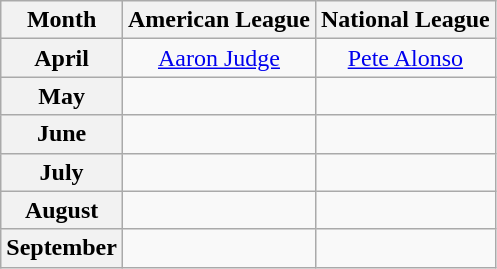<table class="wikitable" style="text-align:center;">
<tr>
<th>Month</th>
<th>American League</th>
<th>National League</th>
</tr>
<tr>
<th>April</th>
<td><a href='#'>Aaron Judge</a></td>
<td><a href='#'>Pete Alonso</a></td>
</tr>
<tr>
<th>May</th>
<td></td>
<td></td>
</tr>
<tr>
<th>June</th>
<td></td>
<td></td>
</tr>
<tr>
<th>July</th>
<td></td>
<td></td>
</tr>
<tr>
<th>August</th>
<td></td>
<td></td>
</tr>
<tr>
<th>September</th>
<td></td>
<td></td>
</tr>
</table>
